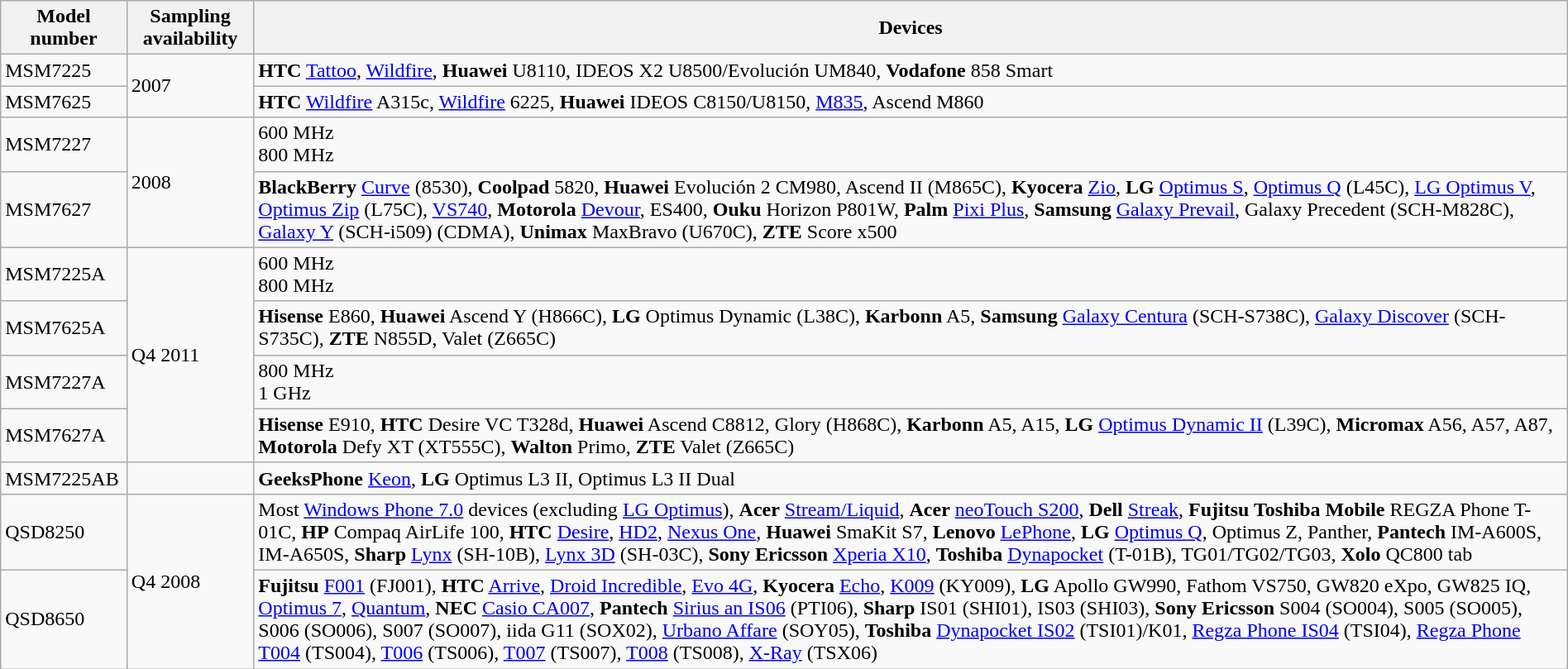<table class="wikitable" style="width:100%">
<tr>
<th>Model number</th>
<th>Sampling availability</th>
<th>Devices</th>
</tr>
<tr>
<td>MSM7225</td>
<td rowspan="2">2007</td>
<td><strong>HTC</strong> <a href='#'>Tattoo</a>, <a href='#'>Wildfire</a>, <strong>Huawei</strong> U8110, IDEOS X2 U8500/Evolución UM840, <strong>Vodafone</strong> 858 Smart</td>
</tr>
<tr>
<td>MSM7625</td>
<td><strong>HTC</strong> <a href='#'>Wildfire</a> A315c, <a href='#'>Wildfire</a> 6225, <strong>Huawei</strong> IDEOS C8150/U8150, <a href='#'>M835</a>, Ascend M860</td>
</tr>
<tr>
<td>MSM7227</td>
<td rowspan="2">2008</td>
<td>600 MHz<br>800 MHz</td>
</tr>
<tr>
<td>MSM7627</td>
<td><strong>BlackBerry</strong> <a href='#'>Curve</a> (8530), <strong>Coolpad</strong> 5820, <strong>Huawei</strong> Evolución 2 CM980, Ascend II (M865C), <strong>Kyocera</strong> <a href='#'>Zio</a>, <strong>LG</strong> <a href='#'>Optimus S</a>, <a href='#'>Optimus Q</a> (L45C), <a href='#'>LG Optimus V</a>, <a href='#'>Optimus Zip</a> (L75C), <a href='#'>VS740</a>, <strong>Motorola</strong> <a href='#'>Devour</a>, ES400, <strong>Ouku</strong> Horizon P801W, <strong>Palm</strong> <a href='#'>Pixi Plus</a>, <strong>Samsung</strong> <a href='#'>Galaxy Prevail</a>, Galaxy Precedent (SCH-M828C), <a href='#'>Galaxy Y</a> (SCH-i509) (CDMA), <strong>Unimax</strong> MaxBravo (U670C), <strong>ZTE</strong> Score x500</td>
</tr>
<tr>
<td>MSM7225A</td>
<td rowspan="4">Q4 2011</td>
<td>600 MHz<br>800 MHz</td>
</tr>
<tr>
<td>MSM7625A</td>
<td><strong>Hisense</strong> E860, <strong>Huawei</strong> Ascend Y (H866C), <strong>LG</strong> Optimus Dynamic (L38C), <strong>Karbonn</strong> A5, <strong>Samsung</strong> <a href='#'>Galaxy Centura</a> (SCH-S738C), <a href='#'>Galaxy Discover</a> (SCH-S735C), <strong>ZTE</strong> N855D, Valet (Z665C)</td>
</tr>
<tr>
<td>MSM7227A</td>
<td>800 MHz<br>1 GHz</td>
</tr>
<tr>
<td>MSM7627A</td>
<td><strong>Hisense</strong> E910, <strong>HTC</strong> Desire VC T328d, <strong>Huawei</strong> Ascend C8812, Glory (H868C), <strong>Karbonn</strong> A5, A15, <strong>LG</strong> <a href='#'>Optimus Dynamic II</a> (L39C), <strong>Micromax</strong> A56, A57, A87, <strong>Motorola</strong> Defy XT (XT555C), <strong>Walton</strong> Primo, <strong>ZTE</strong> Valet (Z665C)</td>
</tr>
<tr>
<td>MSM7225AB</td>
<td></td>
<td><strong>GeeksPhone</strong> <a href='#'>Keon</a>, <strong>LG</strong> Optimus L3 II, Optimus L3 II Dual</td>
</tr>
<tr>
<td>QSD8250</td>
<td rowspan="2">Q4 2008</td>
<td>Most <a href='#'>Windows Phone 7.0</a> devices (excluding <a href='#'>LG Optimus</a>), <strong>Acer</strong> <a href='#'>Stream/Liquid</a>, <strong>Acer</strong> <a href='#'>neoTouch S200</a>, <strong>Dell</strong> <a href='#'>Streak</a>, <strong>Fujitsu Toshiba Mobile</strong> REGZA Phone T-01C, <strong>HP</strong> Compaq AirLife 100, <strong>HTC</strong> <a href='#'>Desire</a>, <a href='#'>HD2</a>, <a href='#'>Nexus One</a>, <strong>Huawei</strong> SmaKit S7, <strong>Lenovo</strong> <a href='#'>LePhone</a>, <strong>LG</strong> <a href='#'>Optimus Q</a>, Optimus Z, Panther, <strong>Pantech</strong> IM-A600S, IM-A650S, <strong>Sharp</strong> <a href='#'>Lynx</a> (SH-10B), <a href='#'>Lynx 3D</a> (SH-03C), <strong>Sony Ericsson</strong> <a href='#'>Xperia X10</a>, <strong>Toshiba</strong> <a href='#'>Dynapocket</a> (T-01B), TG01/TG02/TG03, <strong>Xolo</strong> QC800 tab</td>
</tr>
<tr>
<td>QSD8650</td>
<td><strong>Fujitsu</strong> <a href='#'>F001</a> (FJ001), <strong>HTC</strong> <a href='#'>Arrive</a>, <a href='#'>Droid Incredible</a>, <a href='#'>Evo 4G</a>, <strong>Kyocera</strong> <a href='#'>Echo</a>, <a href='#'>K009</a> (KY009), <strong>LG</strong> Apollo GW990, Fathom VS750, GW820 eXpo, GW825 IQ, <a href='#'>Optimus 7</a>, <a href='#'>Quantum</a>, <strong>NEC</strong> <a href='#'>Casio CA007</a>, <strong>Pantech</strong> <a href='#'>Sirius an IS06</a> (PTI06), <strong>Sharp</strong> IS01 (SHI01), IS03 (SHI03), <strong>Sony Ericsson</strong> S004 (SO004), S005 (SO005), S006 (SO006), S007 (SO007), iida G11 (SOX02), <a href='#'>Urbano Affare</a> (SOY05), <strong>Toshiba</strong> <a href='#'>Dynapocket IS02</a> (TSI01)/K01, <a href='#'>Regza Phone IS04</a> (TSI04), <a href='#'>Regza Phone T004</a> (TS004), <a href='#'>T006</a> (TS006), <a href='#'>T007</a> (TS007), <a href='#'>T008</a> (TS008), <a href='#'>X-Ray</a> (TSX06)</td>
</tr>
</table>
